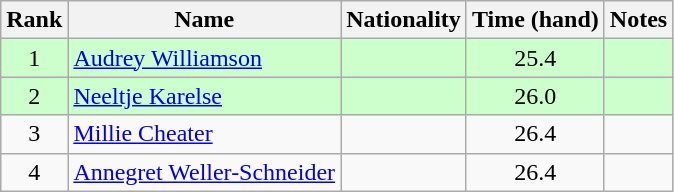<table class="wikitable sortable" style="text-align:center">
<tr>
<th>Rank</th>
<th>Name</th>
<th>Nationality</th>
<th>Time (hand)</th>
<th>Notes</th>
</tr>
<tr bgcolor=#cfc>
<td>1</td>
<td align=left><a href='#'>Audrey Williamson</a></td>
<td align=left></td>
<td>25.4</td>
<td></td>
</tr>
<tr bgcolor=#cfc>
<td>2</td>
<td align=left><a href='#'>Neeltje Karelse</a></td>
<td align=left></td>
<td>26.0</td>
<td></td>
</tr>
<tr>
<td>3</td>
<td align=left><a href='#'>Millie Cheater</a></td>
<td align=left></td>
<td>26.4</td>
<td></td>
</tr>
<tr>
<td>4</td>
<td align=left><a href='#'>Annegret Weller-Schneider</a></td>
<td align=left></td>
<td>26.4</td>
<td></td>
</tr>
</table>
